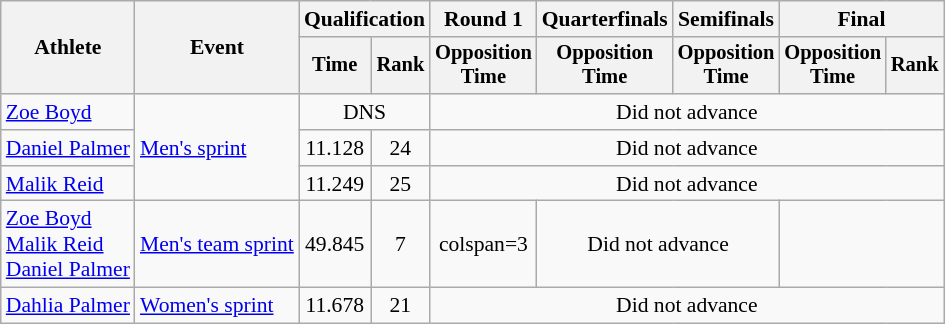<table class="wikitable" style="font-size:90%;">
<tr>
<th rowspan=2>Athlete</th>
<th rowspan=2>Event</th>
<th colspan=2>Qualification</th>
<th>Round 1</th>
<th>Quarterfinals</th>
<th>Semifinals</th>
<th colspan=2>Final</th>
</tr>
<tr style="font-size:95%">
<th>Time</th>
<th>Rank</th>
<th>Opposition<br>Time</th>
<th>Opposition<br>Time</th>
<th>Opposition<br>Time</th>
<th>Opposition<br>Time</th>
<th>Rank</th>
</tr>
<tr align=center>
<td align=left><a href='#'>Zoe Boyd</a></td>
<td align=left rowspan=3><a href='#'>Men's sprint</a></td>
<td colspan=2>DNS</td>
<td colspan=6>Did not advance</td>
</tr>
<tr align=center>
<td align=left><a href='#'>Daniel Palmer</a></td>
<td>11.128</td>
<td>24</td>
<td colspan=5>Did not advance</td>
</tr>
<tr align=center>
<td align=left><a href='#'>Malik Reid</a></td>
<td>11.249</td>
<td>25</td>
<td colspan=5>Did not advance</td>
</tr>
<tr align=center>
<td align=left><a href='#'>Zoe Boyd</a><br><a href='#'>Malik Reid</a><br><a href='#'>Daniel Palmer</a></td>
<td align=left><a href='#'>Men's team sprint</a></td>
<td>49.845</td>
<td>7</td>
<td>colspan=3 </td>
<td colspan=2>Did not advance</td>
</tr>
<tr align=center>
<td align=left><a href='#'>Dahlia Palmer</a></td>
<td align=left rowspan=1><a href='#'>Women's sprint</a></td>
<td>11.678</td>
<td>21</td>
<td colspan=5>Did not advance</td>
</tr>
</table>
